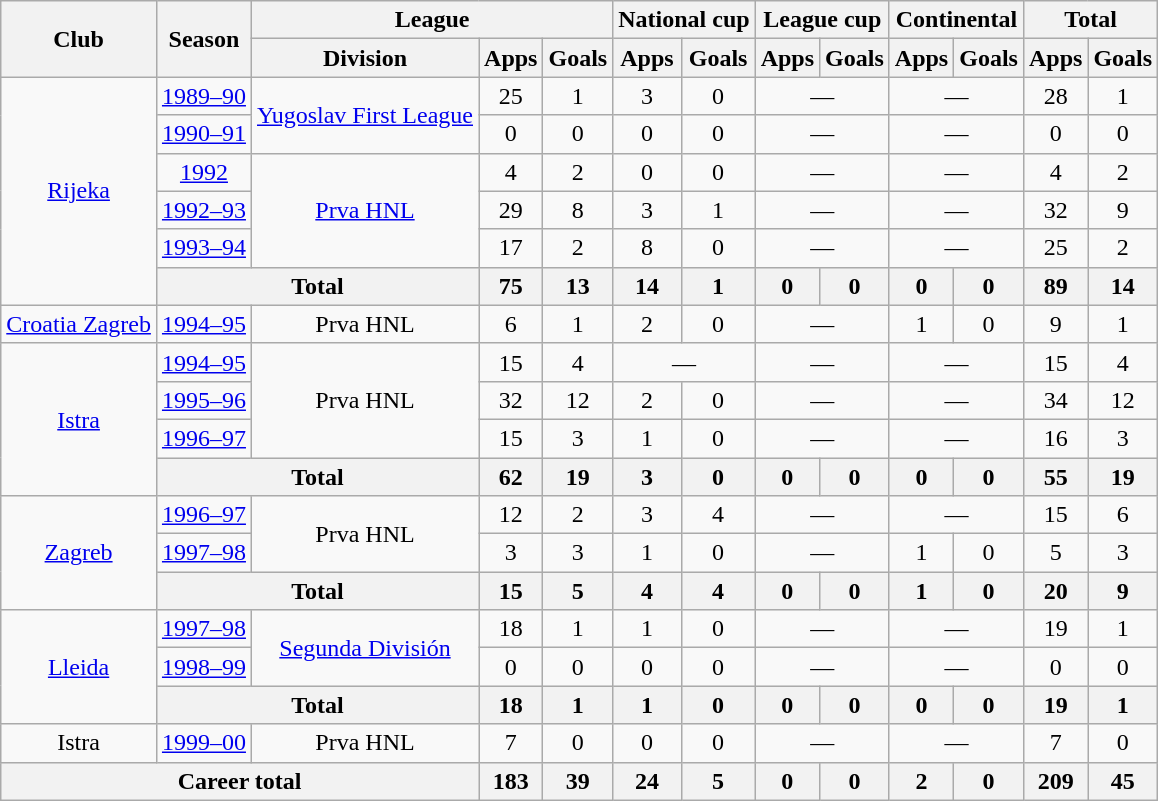<table class="wikitable" style="text-align:center">
<tr>
<th rowspan="2">Club</th>
<th rowspan="2">Season</th>
<th colspan="3">League</th>
<th colspan="2">National cup</th>
<th colspan="2">League cup</th>
<th colspan="2">Continental</th>
<th colspan="2">Total</th>
</tr>
<tr>
<th>Division</th>
<th>Apps</th>
<th>Goals</th>
<th>Apps</th>
<th>Goals</th>
<th>Apps</th>
<th>Goals</th>
<th>Apps</th>
<th>Goals</th>
<th>Apps</th>
<th>Goals</th>
</tr>
<tr>
<td rowspan="6"><a href='#'>Rijeka</a></td>
<td><a href='#'>1989–90</a></td>
<td rowspan="2"><a href='#'>Yugoslav First League</a></td>
<td>25</td>
<td>1</td>
<td>3</td>
<td>0</td>
<td colspan="2">—</td>
<td colspan="2">—</td>
<td>28</td>
<td>1</td>
</tr>
<tr>
<td><a href='#'>1990–91</a></td>
<td>0</td>
<td>0</td>
<td>0</td>
<td>0</td>
<td colspan="2">—</td>
<td colspan="2">—</td>
<td>0</td>
<td>0</td>
</tr>
<tr>
<td><a href='#'>1992</a></td>
<td rowspan="3"><a href='#'>Prva HNL</a></td>
<td>4</td>
<td>2</td>
<td>0</td>
<td>0</td>
<td colspan="2">—</td>
<td colspan="2">—</td>
<td>4</td>
<td>2</td>
</tr>
<tr>
<td><a href='#'>1992–93</a></td>
<td>29</td>
<td>8</td>
<td>3</td>
<td>1</td>
<td colspan="2">—</td>
<td colspan="2">—</td>
<td>32</td>
<td>9</td>
</tr>
<tr>
<td><a href='#'>1993–94</a></td>
<td>17</td>
<td>2</td>
<td>8</td>
<td>0</td>
<td colspan="2">—</td>
<td colspan="2">—</td>
<td>25</td>
<td>2</td>
</tr>
<tr>
<th colspan="2">Total</th>
<th>75</th>
<th>13</th>
<th>14</th>
<th>1</th>
<th>0</th>
<th>0</th>
<th>0</th>
<th>0</th>
<th>89</th>
<th>14</th>
</tr>
<tr>
<td><a href='#'>Croatia Zagreb</a></td>
<td><a href='#'>1994–95</a></td>
<td>Prva HNL</td>
<td>6</td>
<td>1</td>
<td>2</td>
<td>0</td>
<td colspan="2">—</td>
<td>1</td>
<td>0</td>
<td>9</td>
<td>1</td>
</tr>
<tr>
<td rowspan="4"><a href='#'>Istra</a></td>
<td><a href='#'>1994–95</a></td>
<td rowspan="3">Prva HNL</td>
<td>15</td>
<td>4</td>
<td colspan="2">—</td>
<td colspan="2">—</td>
<td colspan="2">—</td>
<td>15</td>
<td>4</td>
</tr>
<tr>
<td><a href='#'>1995–96</a></td>
<td>32</td>
<td>12</td>
<td>2</td>
<td>0</td>
<td colspan="2">—</td>
<td colspan="2">—</td>
<td>34</td>
<td>12</td>
</tr>
<tr>
<td><a href='#'>1996–97</a></td>
<td>15</td>
<td>3</td>
<td>1</td>
<td>0</td>
<td colspan="2">—</td>
<td colspan="2">—</td>
<td>16</td>
<td>3</td>
</tr>
<tr>
<th colspan="2">Total</th>
<th>62</th>
<th>19</th>
<th>3</th>
<th>0</th>
<th>0</th>
<th>0</th>
<th>0</th>
<th>0</th>
<th>55</th>
<th>19</th>
</tr>
<tr>
<td rowspan="3"><a href='#'>Zagreb</a></td>
<td><a href='#'>1996–97</a></td>
<td rowspan="2">Prva HNL</td>
<td>12</td>
<td>2</td>
<td>3</td>
<td>4</td>
<td colspan="2">—</td>
<td colspan="2">—</td>
<td>15</td>
<td>6</td>
</tr>
<tr>
<td><a href='#'>1997–98</a></td>
<td>3</td>
<td>3</td>
<td>1</td>
<td>0</td>
<td colspan="2">—</td>
<td>1</td>
<td>0</td>
<td>5</td>
<td>3</td>
</tr>
<tr>
<th colspan="2">Total</th>
<th>15</th>
<th>5</th>
<th>4</th>
<th>4</th>
<th>0</th>
<th>0</th>
<th>1</th>
<th>0</th>
<th>20</th>
<th>9</th>
</tr>
<tr>
<td rowspan="3"><a href='#'>Lleida</a></td>
<td><a href='#'>1997–98</a></td>
<td rowspan="2"><a href='#'>Segunda División</a></td>
<td>18</td>
<td>1</td>
<td>1</td>
<td>0</td>
<td colspan="2">—</td>
<td colspan="2">—</td>
<td>19</td>
<td>1</td>
</tr>
<tr>
<td><a href='#'>1998–99</a></td>
<td>0</td>
<td>0</td>
<td>0</td>
<td>0</td>
<td colspan="2">—</td>
<td colspan="2">—</td>
<td>0</td>
<td>0</td>
</tr>
<tr>
<th colspan="2">Total</th>
<th>18</th>
<th>1</th>
<th>1</th>
<th>0</th>
<th>0</th>
<th>0</th>
<th>0</th>
<th>0</th>
<th>19</th>
<th>1</th>
</tr>
<tr>
<td>Istra</td>
<td><a href='#'>1999–00</a></td>
<td>Prva HNL</td>
<td>7</td>
<td>0</td>
<td>0</td>
<td>0</td>
<td colspan="2">—</td>
<td colspan="2">—</td>
<td>7</td>
<td>0</td>
</tr>
<tr>
<th colspan="3">Career total</th>
<th>183</th>
<th>39</th>
<th>24</th>
<th>5</th>
<th>0</th>
<th>0</th>
<th>2</th>
<th>0</th>
<th>209</th>
<th>45</th>
</tr>
</table>
